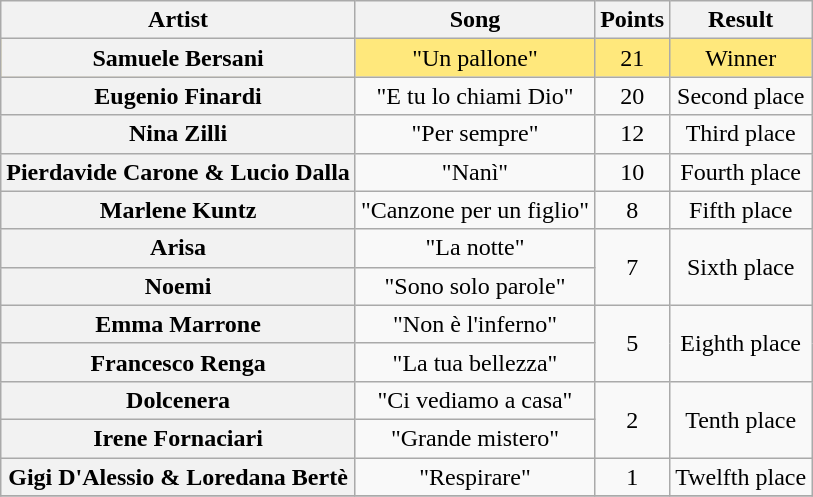<table class="wikitable plainrowheaders" style="text-align:center;">
<tr>
<th scope="col">Artist</th>
<th scope="col">Song</th>
<th scope="col">Points</th>
<th scope="col">Result</th>
</tr>
<tr style="background:#ffe87c;">
<th scope="row">Samuele Bersani</th>
<td>"Un pallone"</td>
<td>21</td>
<td>Winner</td>
</tr>
<tr>
<th scope="row">Eugenio Finardi</th>
<td>"E tu lo chiami Dio"</td>
<td>20</td>
<td>Second place</td>
</tr>
<tr>
<th scope="row">Nina Zilli</th>
<td>"Per sempre"</td>
<td>12</td>
<td>Third place</td>
</tr>
<tr>
<th scope="row">Pierdavide Carone & Lucio Dalla</th>
<td>"Nanì"</td>
<td>10</td>
<td>Fourth place</td>
</tr>
<tr>
<th scope="row">Marlene Kuntz</th>
<td>"Canzone per un figlio"</td>
<td>8</td>
<td>Fifth place</td>
</tr>
<tr>
<th scope="row">Arisa</th>
<td>"La notte"</td>
<td rowspan="2">7</td>
<td rowspan="2">Sixth place</td>
</tr>
<tr>
<th scope="row">Noemi</th>
<td>"Sono solo parole"</td>
</tr>
<tr>
<th scope="row">Emma Marrone</th>
<td>"Non è l'inferno"</td>
<td rowspan="2">5</td>
<td rowspan="2">Eighth place</td>
</tr>
<tr>
<th scope="row">Francesco Renga</th>
<td>"La tua bellezza"</td>
</tr>
<tr>
<th scope="row">Dolcenera</th>
<td>"Ci vediamo a casa"</td>
<td rowspan="2">2</td>
<td rowspan="2">Tenth place</td>
</tr>
<tr>
<th scope="row">Irene Fornaciari</th>
<td>"Grande mistero"</td>
</tr>
<tr>
<th scope="row">Gigi D'Alessio & Loredana Bertè</th>
<td>"Respirare"</td>
<td>1</td>
<td>Twelfth place</td>
</tr>
<tr>
</tr>
</table>
